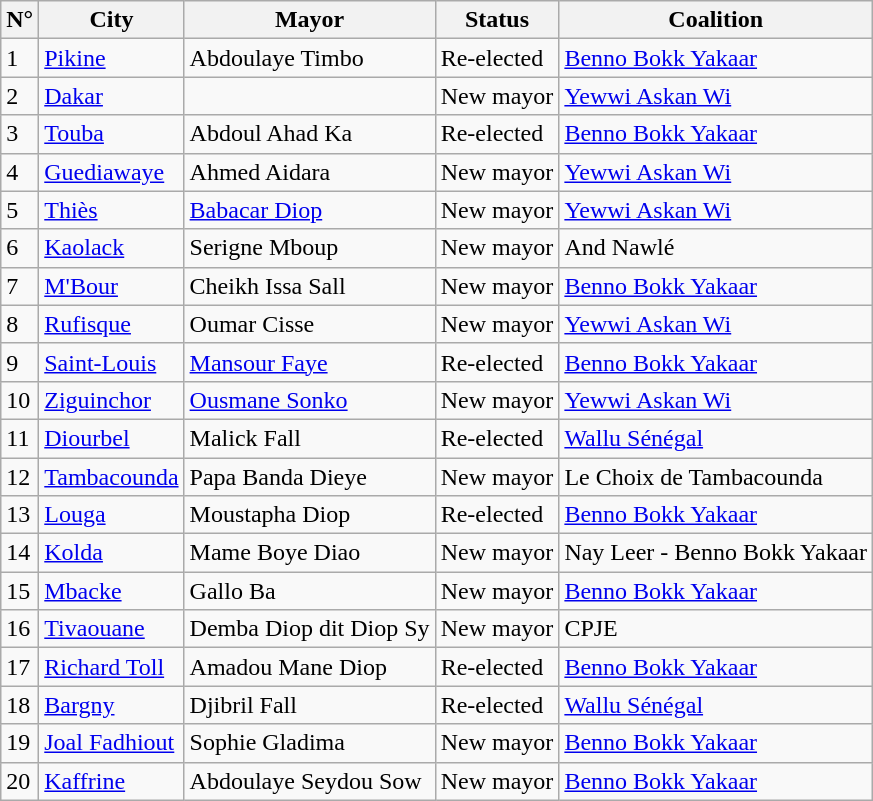<table class="wikitable">
<tr>
<th>N°</th>
<th>City</th>
<th>Mayor</th>
<th>Status</th>
<th>Coalition</th>
</tr>
<tr>
<td>1</td>
<td><a href='#'>Pikine</a></td>
<td>Abdoulaye Timbo</td>
<td>Re-elected</td>
<td><a href='#'>Benno Bokk Yakaar</a></td>
</tr>
<tr>
<td>2</td>
<td><a href='#'>Dakar</a></td>
<td></td>
<td>New mayor</td>
<td><a href='#'>Yewwi Askan Wi</a></td>
</tr>
<tr>
<td>3</td>
<td><a href='#'>Touba</a></td>
<td>Abdoul Ahad Ka</td>
<td>Re-elected</td>
<td><a href='#'>Benno Bokk Yakaar</a></td>
</tr>
<tr>
<td>4</td>
<td><a href='#'>Guediawaye</a></td>
<td>Ahmed Aidara</td>
<td>New mayor</td>
<td><a href='#'>Yewwi Askan Wi</a></td>
</tr>
<tr>
<td>5</td>
<td><a href='#'>Thiès</a></td>
<td><a href='#'>Babacar Diop</a></td>
<td>New mayor</td>
<td><a href='#'>Yewwi Askan Wi</a></td>
</tr>
<tr>
<td>6</td>
<td><a href='#'>Kaolack</a></td>
<td>Serigne Mboup</td>
<td>New mayor</td>
<td>And Nawlé</td>
</tr>
<tr>
<td>7</td>
<td><a href='#'>M'Bour</a></td>
<td>Cheikh Issa Sall</td>
<td>New mayor</td>
<td><a href='#'>Benno Bokk Yakaar</a></td>
</tr>
<tr>
<td>8</td>
<td><a href='#'>Rufisque</a></td>
<td>Oumar Cisse</td>
<td>New mayor</td>
<td><a href='#'>Yewwi Askan Wi</a></td>
</tr>
<tr>
<td>9</td>
<td><a href='#'>Saint-Louis</a></td>
<td><a href='#'>Mansour Faye</a></td>
<td>Re-elected</td>
<td><a href='#'>Benno Bokk Yakaar</a></td>
</tr>
<tr>
<td>10</td>
<td><a href='#'>Ziguinchor</a></td>
<td><a href='#'>Ousmane Sonko</a></td>
<td>New mayor</td>
<td><a href='#'>Yewwi Askan Wi</a></td>
</tr>
<tr>
<td>11</td>
<td><a href='#'>Diourbel</a></td>
<td>Malick Fall</td>
<td>Re-elected</td>
<td><a href='#'>Wallu Sénégal</a></td>
</tr>
<tr>
<td>12</td>
<td><a href='#'>Tambacounda</a></td>
<td>Papa Banda Dieye</td>
<td>New mayor</td>
<td>Le Choix de Tambacounda</td>
</tr>
<tr>
<td>13</td>
<td><a href='#'>Louga</a></td>
<td>Moustapha Diop</td>
<td>Re-elected</td>
<td><a href='#'>Benno Bokk Yakaar</a></td>
</tr>
<tr>
<td>14</td>
<td><a href='#'>Kolda</a></td>
<td>Mame Boye Diao</td>
<td>New mayor</td>
<td>Nay Leer - Benno Bokk Yakaar</td>
</tr>
<tr>
<td>15</td>
<td><a href='#'>Mbacke</a></td>
<td>Gallo Ba</td>
<td>New mayor</td>
<td><a href='#'>Benno Bokk Yakaar</a></td>
</tr>
<tr>
<td>16</td>
<td><a href='#'>Tivaouane</a></td>
<td>Demba Diop dit Diop Sy</td>
<td>New mayor</td>
<td>CPJE</td>
</tr>
<tr>
<td>17</td>
<td><a href='#'>Richard Toll</a></td>
<td>Amadou Mane Diop</td>
<td>Re-elected</td>
<td><a href='#'>Benno Bokk Yakaar</a></td>
</tr>
<tr>
<td>18</td>
<td><a href='#'>Bargny</a></td>
<td>Djibril Fall</td>
<td>Re-elected</td>
<td><a href='#'>Wallu Sénégal</a></td>
</tr>
<tr>
<td>19</td>
<td><a href='#'>Joal Fadhiout</a></td>
<td>Sophie Gladima</td>
<td>New mayor</td>
<td><a href='#'>Benno Bokk Yakaar</a></td>
</tr>
<tr>
<td>20</td>
<td><a href='#'>Kaffrine</a></td>
<td>Abdoulaye Seydou Sow</td>
<td>New mayor</td>
<td><a href='#'>Benno Bokk Yakaar</a></td>
</tr>
</table>
